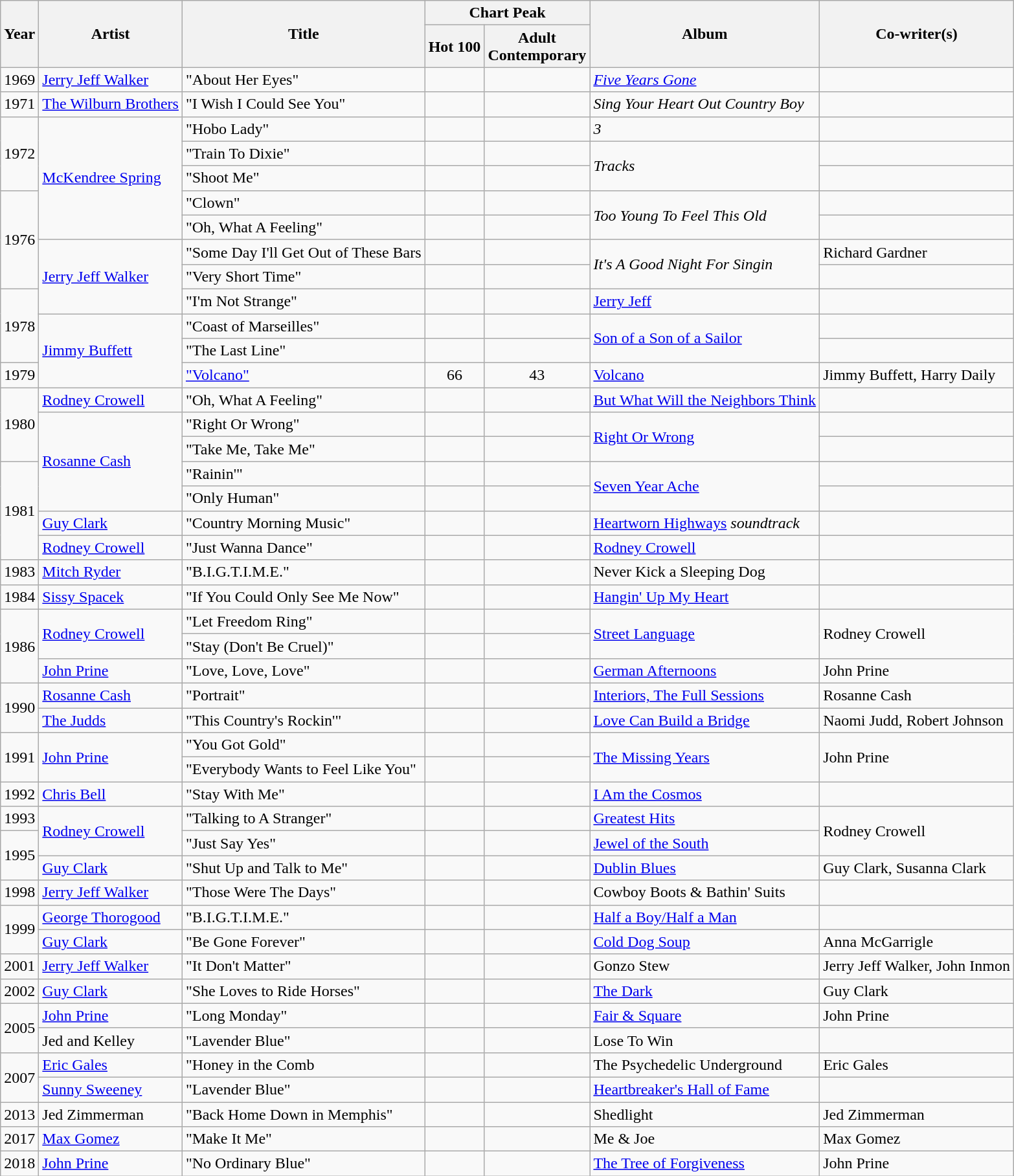<table class="wikitable mw-collapsible">
<tr>
<th rowspan="2">Year</th>
<th rowspan="2">Artist</th>
<th rowspan="2">Title</th>
<th colspan="2">Chart Peak</th>
<th rowspan="2">Album</th>
<th rowspan="2">Co-writer(s)</th>
</tr>
<tr>
<th>Hot 100</th>
<th>Adult<br>Contemporary</th>
</tr>
<tr>
<td>1969</td>
<td><a href='#'>Jerry Jeff Walker</a></td>
<td>"About Her Eyes"</td>
<td></td>
<td></td>
<td><em><a href='#'>Five Years Gone</a></em></td>
<td></td>
</tr>
<tr>
<td>1971</td>
<td><a href='#'>The Wilburn Brothers</a></td>
<td>"I Wish I Could See You"</td>
<td></td>
<td></td>
<td><em>Sing Your Heart Out Country Boy</em></td>
<td></td>
</tr>
<tr>
<td rowspan="3">1972</td>
<td rowspan="5"><a href='#'>McKendree Spring</a></td>
<td>"Hobo Lady"</td>
<td></td>
<td></td>
<td><em>3</em></td>
<td></td>
</tr>
<tr>
<td>"Train To Dixie"</td>
<td></td>
<td></td>
<td rowspan="2"><em>Tracks</em></td>
<td></td>
</tr>
<tr>
<td>"Shoot Me"</td>
<td></td>
<td></td>
<td></td>
</tr>
<tr>
<td rowspan="4">1976</td>
<td>"Clown"</td>
<td></td>
<td></td>
<td rowspan="2"><em>Too Young To Feel This Old</em></td>
<td></td>
</tr>
<tr>
<td>"Oh, What A Feeling"</td>
<td></td>
<td></td>
<td></td>
</tr>
<tr>
<td rowspan="3"><a href='#'>Jerry Jeff Walker</a></td>
<td>"Some Day I'll Get Out of These Bars</td>
<td></td>
<td></td>
<td rowspan="2"><em>It's A Good Night For Singin<strong></td>
<td>Richard Gardner</td>
</tr>
<tr>
<td>"Very Short Time"</td>
<td></td>
<td></td>
<td></td>
</tr>
<tr>
<td rowspan="3">1978</td>
<td>"I'm Not Strange"</td>
<td></td>
<td></td>
<td></em><a href='#'>Jerry Jeff</a><em></td>
<td></td>
</tr>
<tr>
<td rowspan="3"><a href='#'>Jimmy Buffett</a></td>
<td>"Coast of Marseilles"</td>
<td></td>
<td></td>
<td rowspan="2"></em><a href='#'>Son of a Son of a Sailor</a><em></td>
<td></td>
</tr>
<tr>
<td>"The Last Line"</td>
<td></td>
<td></td>
<td></td>
</tr>
<tr>
<td>1979</td>
<td><a href='#'>"Volcano"</a></td>
<td style="text-align:center;">66</td>
<td style="text-align:center;">43</td>
<td><a href='#'></em>Volcano<em></a></td>
<td>Jimmy Buffett, Harry Daily</td>
</tr>
<tr>
<td rowspan="3">1980</td>
<td><a href='#'>Rodney Crowell</a></td>
<td>"Oh, What A Feeling"</td>
<td></td>
<td></td>
<td></em><a href='#'>But What Will the Neighbors Think</a><em></td>
<td></td>
</tr>
<tr>
<td rowspan="4"><a href='#'>Rosanne Cash</a></td>
<td>"Right Or Wrong"</td>
<td></td>
<td></td>
<td rowspan="2"></em><a href='#'>Right Or Wrong</a><em></td>
<td></td>
</tr>
<tr>
<td>"Take Me, Take Me"</td>
<td></td>
<td></td>
<td></td>
</tr>
<tr>
<td rowspan="4">1981</td>
<td>"Rainin'"</td>
<td></td>
<td></td>
<td rowspan="2"></em><a href='#'>Seven Year Ache</a><em></td>
<td></td>
</tr>
<tr>
<td>"Only Human"</td>
<td></td>
<td></td>
<td></td>
</tr>
<tr>
<td><a href='#'>Guy Clark</a></td>
<td>"Country Morning Music"</td>
<td></td>
<td></td>
<td></em><a href='#'>Heartworn Highways</a><em> soundtrack</td>
<td></td>
</tr>
<tr>
<td><a href='#'>Rodney Crowell</a></td>
<td>"Just Wanna Dance"</td>
<td></td>
<td></td>
<td></em><a href='#'>Rodney Crowell</a><em></td>
<td></td>
</tr>
<tr>
<td>1983</td>
<td><a href='#'>Mitch Ryder</a></td>
<td>"B.I.G.T.I.M.E."</td>
<td></td>
<td></td>
<td></em>Never Kick a Sleeping Dog<em></td>
<td></td>
</tr>
<tr>
<td>1984</td>
<td><a href='#'>Sissy Spacek</a></td>
<td>"If You Could Only See Me Now"</td>
<td></td>
<td></td>
<td></em><a href='#'>Hangin' Up My Heart</a><em></td>
<td></td>
</tr>
<tr>
<td rowspan="3">1986</td>
<td rowspan="2"><a href='#'>Rodney Crowell</a></td>
<td>"Let Freedom Ring"</td>
<td></td>
<td></td>
<td rowspan="2"></em><a href='#'>Street Language</a><em></td>
<td rowspan="2">Rodney Crowell</td>
</tr>
<tr>
<td>"Stay (Don't Be Cruel)"</td>
<td></td>
<td></td>
</tr>
<tr>
<td><a href='#'>John Prine</a></td>
<td>"Love, Love, Love"</td>
<td></td>
<td></td>
<td></em><a href='#'>German Afternoons</a><em></td>
<td>John Prine</td>
</tr>
<tr>
<td rowspan="2">1990</td>
<td><a href='#'>Rosanne Cash</a></td>
<td>"Portrait"</td>
<td></td>
<td></td>
<td><a href='#'></em>Interiors, The Full Sessions<em></a></td>
<td>Rosanne Cash</td>
</tr>
<tr>
<td><a href='#'>The Judds</a></td>
<td>"This Country's Rockin'"</td>
<td></td>
<td></td>
<td></em><a href='#'>Love Can Build a Bridge</a><em></td>
<td>Naomi Judd, Robert Johnson</td>
</tr>
<tr>
<td rowspan="2">1991</td>
<td rowspan="2"><a href='#'>John Prine</a></td>
<td>"You Got Gold"</td>
<td></td>
<td></td>
<td rowspan="2"><a href='#'></em>The Missing Years<em></a></td>
<td rowspan="2">John Prine</td>
</tr>
<tr>
<td>"Everybody Wants to Feel Like You"</td>
<td></td>
<td></td>
</tr>
<tr>
<td>1992</td>
<td><a href='#'>Chris Bell</a></td>
<td>"Stay With Me"</td>
<td></td>
<td></td>
<td></em><a href='#'>I Am the Cosmos</a><em></td>
<td></td>
</tr>
<tr>
<td>1993</td>
<td rowspan="2"><a href='#'>Rodney Crowell</a></td>
<td>"Talking to A Stranger"</td>
<td></td>
<td></td>
<td></em><a href='#'>Greatest Hits</a><em></td>
<td rowspan="2">Rodney Crowell</td>
</tr>
<tr>
<td rowspan="2">1995</td>
<td>"Just Say Yes"</td>
<td></td>
<td></td>
<td></em><a href='#'>Jewel of the South</a><em></td>
</tr>
<tr>
<td><a href='#'>Guy Clark</a></td>
<td>"Shut Up and Talk to Me"</td>
<td></td>
<td></td>
<td></em><a href='#'>Dublin Blues</a><em></td>
<td>Guy Clark, Susanna Clark</td>
</tr>
<tr>
<td>1998</td>
<td><a href='#'>Jerry Jeff Walker</a></td>
<td>"Those Were The Days"</td>
<td></td>
<td></td>
<td></em>Cowboy Boots & Bathin' Suits<em></td>
<td></td>
</tr>
<tr>
<td rowspan="2">1999</td>
<td><a href='#'>George Thorogood</a></td>
<td>"B.I.G.T.I.M.E."</td>
<td></td>
<td></td>
<td></em><a href='#'>Half a Boy/Half a Man</a><em></td>
<td></td>
</tr>
<tr>
<td><a href='#'>Guy Clark</a></td>
<td>"Be Gone Forever"</td>
<td></td>
<td></td>
<td></em><a href='#'>Cold Dog Soup</a><em></td>
<td>Anna McGarrigle</td>
</tr>
<tr>
<td>2001</td>
<td><a href='#'>Jerry Jeff Walker</a></td>
<td>"It Don't Matter"</td>
<td></td>
<td></td>
<td></em>Gonzo Stew<em></td>
<td>Jerry Jeff Walker, John Inmon</td>
</tr>
<tr>
<td>2002</td>
<td><a href='#'>Guy Clark</a></td>
<td>"She Loves to Ride Horses"</td>
<td></td>
<td></td>
<td></em><a href='#'>The Dark</a><em></td>
<td>Guy Clark</td>
</tr>
<tr>
<td rowspan="2">2005</td>
<td><a href='#'>John Prine</a></td>
<td>"Long Monday"</td>
<td></td>
<td></td>
<td></em><a href='#'>Fair & Square</a><em></td>
<td>John Prine</td>
</tr>
<tr>
<td>Jed and Kelley</td>
<td>"Lavender Blue"</td>
<td></td>
<td></td>
<td></em>Lose To Win<em></td>
<td></td>
</tr>
<tr>
<td rowspan="2">2007</td>
<td><a href='#'>Eric Gales</a></td>
<td>"Honey in the Comb</td>
<td></td>
<td></td>
<td></em>The Psychedelic Underground<em></td>
<td>Eric Gales</td>
</tr>
<tr>
<td><a href='#'>Sunny Sweeney</a></td>
<td>"Lavender Blue"</td>
<td></td>
<td></td>
<td></em><a href='#'>Heartbreaker's Hall of Fame</a><em></td>
<td></td>
</tr>
<tr>
<td>2013</td>
<td>Jed Zimmerman</td>
<td>"Back Home Down in Memphis"</td>
<td></td>
<td></td>
<td></em>Shedlight<em></td>
<td>Jed Zimmerman</td>
</tr>
<tr>
<td>2017</td>
<td><a href='#'>Max Gomez</a></td>
<td>"Make It Me"</td>
<td></td>
<td></td>
<td></em>Me & Joe<em></td>
<td>Max Gomez</td>
</tr>
<tr>
<td>2018</td>
<td><a href='#'>John Prine</a></td>
<td>"No Ordinary Blue"</td>
<td></td>
<td></td>
<td></em><a href='#'>The Tree of Forgiveness</a><em></td>
<td>John Prine</td>
</tr>
</table>
